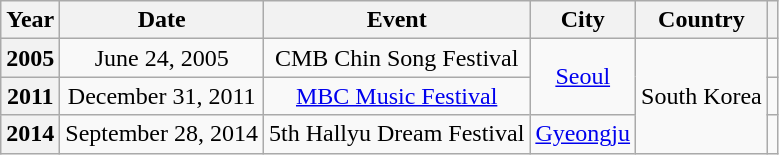<table class="wikitable plainrowheaders" style="text-align:center">
<tr>
<th scope="col">Year</th>
<th>Date</th>
<th>Event</th>
<th>City</th>
<th>Country</th>
<th scope="col" class="unsortable"></th>
</tr>
<tr>
<th scope="row">2005</th>
<td>June 24, 2005</td>
<td>CMB Chin Song Festival</td>
<td rowspan="2"><a href='#'>Seoul</a></td>
<td rowspan="3">South Korea</td>
<td></td>
</tr>
<tr>
<th scope="row">2011</th>
<td>December 31, 2011</td>
<td><a href='#'>MBC Music Festival</a></td>
<td></td>
</tr>
<tr>
<th scope="row">2014</th>
<td>September 28, 2014</td>
<td>5th Hallyu Dream Festival</td>
<td><a href='#'>Gyeongju</a></td>
<td></td>
</tr>
</table>
